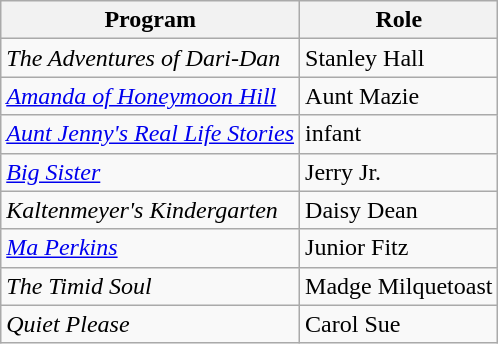<table class="wikitable">
<tr>
<th>Program</th>
<th>Role</th>
</tr>
<tr>
<td><em>The Adventures of Dari-Dan</em></td>
<td>Stanley Hall</td>
</tr>
<tr>
<td><em><a href='#'>Amanda of Honeymoon Hill</a></em></td>
<td>Aunt Mazie</td>
</tr>
<tr>
<td><em><a href='#'>Aunt Jenny's Real Life Stories</a></em></td>
<td>infant</td>
</tr>
<tr>
<td><em><a href='#'>Big Sister</a></em></td>
<td>Jerry Jr.</td>
</tr>
<tr>
<td><em>Kaltenmeyer's Kindergarten</em></td>
<td>Daisy Dean</td>
</tr>
<tr>
<td><em><a href='#'>Ma Perkins</a></em></td>
<td>Junior Fitz</td>
</tr>
<tr>
<td><em>The Timid Soul</em></td>
<td>Madge Milquetoast</td>
</tr>
<tr>
<td><em>Quiet Please</em></td>
<td>Carol Sue </td>
</tr>
</table>
